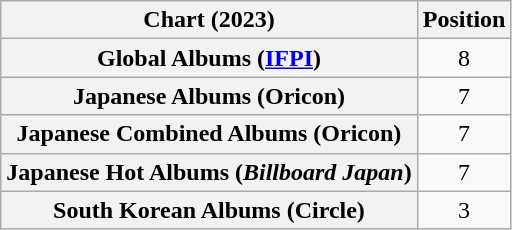<table class="wikitable plainrowheaders sortable" style="text-align:center">
<tr>
<th scope="col">Chart (2023)</th>
<th scope="col">Position</th>
</tr>
<tr>
<th scope="row">Global Albums (<a href='#'>IFPI</a>)</th>
<td>8</td>
</tr>
<tr>
<th scope="row">Japanese Albums (Oricon)</th>
<td>7</td>
</tr>
<tr>
<th scope="row">Japanese Combined Albums (Oricon)</th>
<td>7</td>
</tr>
<tr>
<th scope="row">Japanese Hot Albums (<em>Billboard Japan</em>)</th>
<td>7</td>
</tr>
<tr>
<th scope="row">South Korean Albums (Circle)</th>
<td>3</td>
</tr>
</table>
